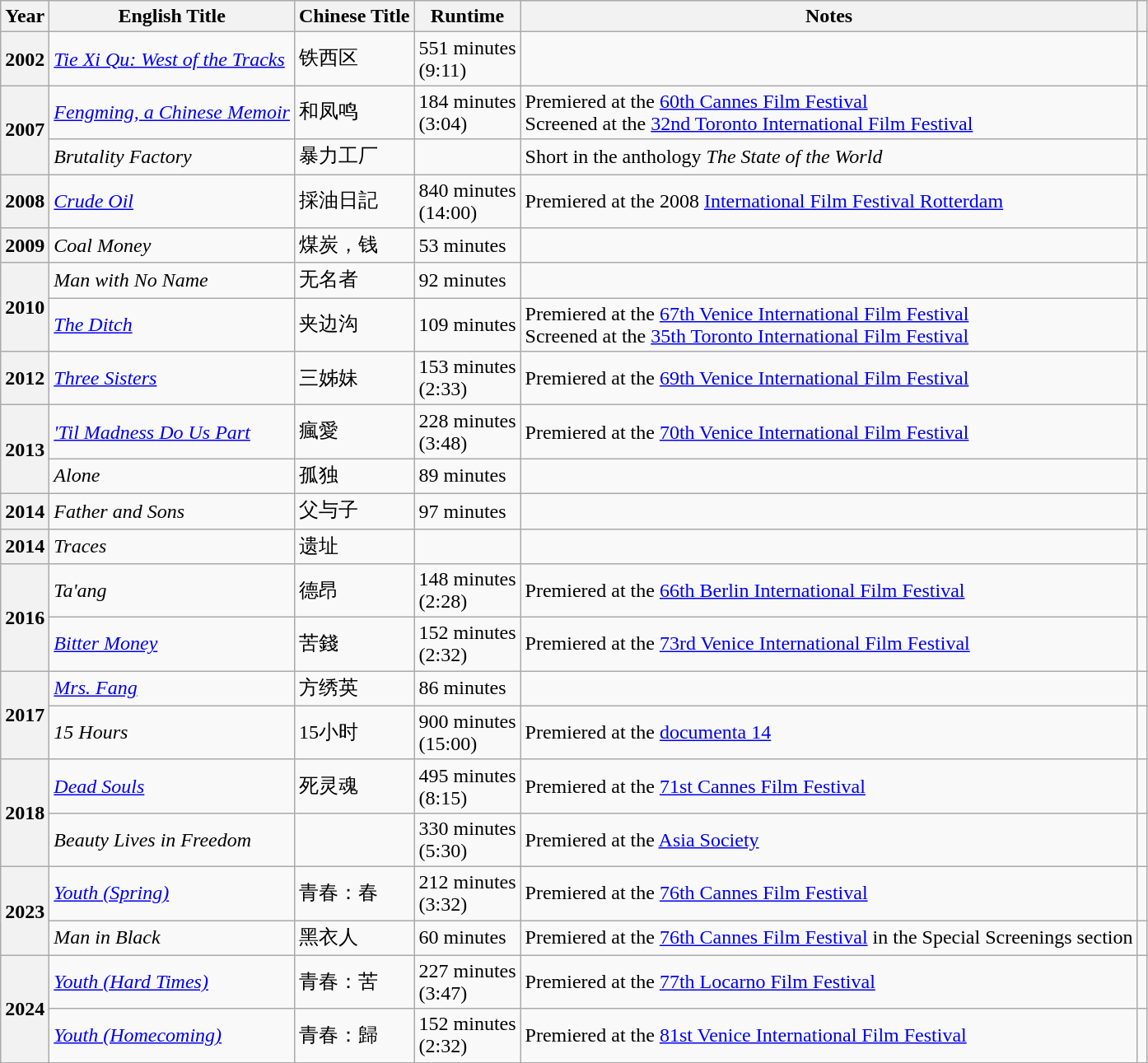<table class="wikitable sortable">
<tr>
<th>Year</th>
<th>English Title</th>
<th>Chinese Title</th>
<th>Runtime</th>
<th class="unsortable">Notes</th>
<th class="unsortable"></th>
</tr>
<tr>
<th>2002</th>
<td><em><a href='#'>Tie Xi Qu: West of the Tracks</a></em></td>
<td>铁西区</td>
<td>551 minutes<br>(9:11)</td>
<td></td>
<td></td>
</tr>
<tr>
<th rowspan="2">2007</th>
<td><em><a href='#'>Fengming, a Chinese Memoir</a></em></td>
<td>和凤鸣</td>
<td>184 minutes<br>(3:04)</td>
<td>Premiered at the <a href='#'>60th Cannes Film Festival</a><br>Screened at the <a href='#'>32nd Toronto International Film Festival</a></td>
<td></td>
</tr>
<tr>
<td><em>Brutality Factory</em></td>
<td>暴力工厂</td>
<td></td>
<td>Short in the anthology <em>The State of the World</em></td>
</tr>
<tr>
<th>2008</th>
<td><em><a href='#'>Crude Oil</a></em></td>
<td>採油日記</td>
<td>840 minutes<br>(14:00)</td>
<td>Premiered at the 2008 <a href='#'>International Film Festival Rotterdam</a></td>
<td></td>
</tr>
<tr>
<th>2009</th>
<td><em>Coal Money</em></td>
<td>煤炭，钱</td>
<td>53 minutes</td>
<td></td>
<td></td>
</tr>
<tr>
<th rowspan="2">2010</th>
<td><em>Man with No Name</em></td>
<td>无名者</td>
<td>92 minutes</td>
<td></td>
<td></td>
</tr>
<tr>
<td><em><a href='#'>The Ditch</a></em></td>
<td>夹边沟</td>
<td>109 minutes</td>
<td>Premiered at the <a href='#'>67th Venice International Film Festival</a><br>Screened at the <a href='#'>35th Toronto International Film Festival</a></td>
<td></td>
</tr>
<tr>
<th>2012</th>
<td><em><a href='#'>Three Sisters</a></em></td>
<td>三姊妹</td>
<td>153 minutes<br>(2:33)</td>
<td>Premiered at the <a href='#'>69th Venice International Film Festival</a></td>
<td></td>
</tr>
<tr>
<th rowspan="2">2013</th>
<td><em><a href='#'>'Til Madness Do Us Part</a></em></td>
<td>瘋愛</td>
<td>228 minutes<br>(3:48)</td>
<td>Premiered at the <a href='#'>70th Venice International Film Festival</a></td>
<td></td>
</tr>
<tr>
<td><em>Alone</em></td>
<td>孤独</td>
<td>89 minutes</td>
<td></td>
<td></td>
</tr>
<tr>
<th>2014</th>
<td><em>Father and Sons</em></td>
<td>父与子</td>
<td>97 minutes</td>
<td></td>
<td></td>
</tr>
<tr>
<th>2014</th>
<td><em>Traces</em></td>
<td>遗址</td>
<td></td>
<td></td>
<td></td>
</tr>
<tr>
<th rowspan="2">2016</th>
<td><em>Ta'ang</em></td>
<td>德昂</td>
<td>148 minutes<br>(2:28)</td>
<td>Premiered at the <a href='#'>66th Berlin International Film Festival</a></td>
<td></td>
</tr>
<tr>
<td><em><a href='#'>Bitter Money</a></em></td>
<td>苦錢</td>
<td>152 minutes<br>(2:32)</td>
<td>Premiered at the <a href='#'>73rd Venice International Film Festival</a></td>
<td></td>
</tr>
<tr>
<th rowspan="2">2017</th>
<td><em><a href='#'>Mrs. Fang</a></em></td>
<td>方绣英</td>
<td>86 minutes</td>
<td></td>
<td></td>
</tr>
<tr>
<td><em>15 Hours</em></td>
<td>15小时</td>
<td>900 minutes<br>(15:00)</td>
<td>Premiered at the <a href='#'>documenta 14</a></td>
<td></td>
</tr>
<tr>
<th rowspan="2">2018</th>
<td><em><a href='#'>Dead Souls</a></em></td>
<td>死灵魂</td>
<td>495 minutes<br>(8:15)</td>
<td>Premiered at the <a href='#'>71st Cannes Film Festival</a></td>
<td></td>
</tr>
<tr>
<td><em>Beauty Lives in Freedom</em></td>
<td></td>
<td>330 minutes<br>(5:30)</td>
<td>Premiered at the <a href='#'>Asia Society</a></td>
<td></td>
</tr>
<tr>
<th rowspan="2">2023</th>
<td><em><a href='#'>Youth (Spring)</a></em></td>
<td>青春：春</td>
<td>212 minutes<br>(3:32)</td>
<td>Premiered at the <a href='#'>76th Cannes Film Festival</a></td>
<td></td>
</tr>
<tr>
<td><em>Man in Black</em></td>
<td>黑衣人</td>
<td>60 minutes</td>
<td>Premiered at the <a href='#'>76th Cannes Film Festival</a> in the Special Screenings section</td>
<td></td>
</tr>
<tr>
<th rowspan="2">2024</th>
<td><em><a href='#'>Youth (Hard Times)</a></em></td>
<td>青春：苦</td>
<td>227 minutes<br>(3:47)</td>
<td>Premiered at the <a href='#'>77th Locarno Film Festival</a></td>
<td></td>
</tr>
<tr>
<td><em><a href='#'>Youth (Homecoming)</a></em></td>
<td>青春：歸</td>
<td>152 minutes<br>(2:32)</td>
<td>Premiered at the <a href='#'>81st Venice International Film Festival</a></td>
<td></td>
</tr>
<tr>
</tr>
</table>
